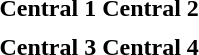<table>
<tr valign=top>
<th align="center">Central 1</th>
<th align="center">Central 2</th>
</tr>
<tr valign=top>
<td align="left"></td>
<td align="left"></td>
</tr>
<tr valign=top>
<th align="center">Central 3</th>
<th align="center">Central 4</th>
</tr>
<tr valign=top>
<td align="left"></td>
<td align="left"></td>
</tr>
</table>
